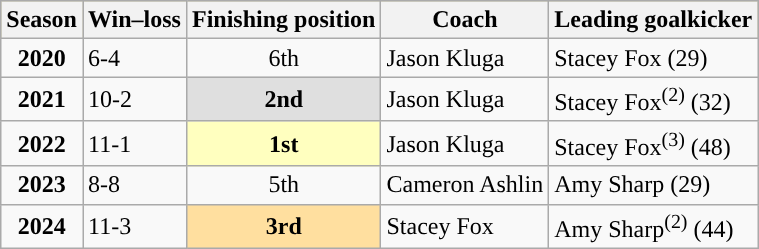<table class="wikitable">
<tr style="background:#bdb76b;">
<th>Season</th>
<th>Win–loss</th>
<th>Finishing position</th>
<th>Coach</th>
<th>Leading goalkicker</th>
</tr>
<tr>
<td align="center"><strong>2020</strong></td>
<td>6-4</td>
<td align="center">6th</td>
<td>Jason Kluga</td>
<td>Stacey Fox (29)</td>
</tr>
<tr>
<td align="center"><strong>2021</strong></td>
<td>10-2</td>
<td align="center" style="background: #dfdfdf"><strong>2nd</strong></td>
<td>Jason Kluga</td>
<td>Stacey Fox<sup>(2)</sup> (32)</td>
</tr>
<tr>
<td align="center"><strong>2022</strong></td>
<td>11-1</td>
<td align="center" style="background: #ffffbf"><strong>1st</strong></td>
<td>Jason Kluga</td>
<td>Stacey Fox<sup>(3)</sup> (48)</td>
</tr>
<tr>
<td align="center"><strong>2023</strong></td>
<td>8-8</td>
<td align="center">5th</td>
<td>Cameron Ashlin</td>
<td>Amy Sharp (29)</td>
</tr>
<tr>
<td align="center"><strong>2024</strong></td>
<td>11-3</td>
<td align="center" style="background: #ffdf9f"><strong>3rd</strong></td>
<td>Stacey Fox</td>
<td>Amy Sharp<sup>(2)</sup> (44)</td>
</tr>
</table>
